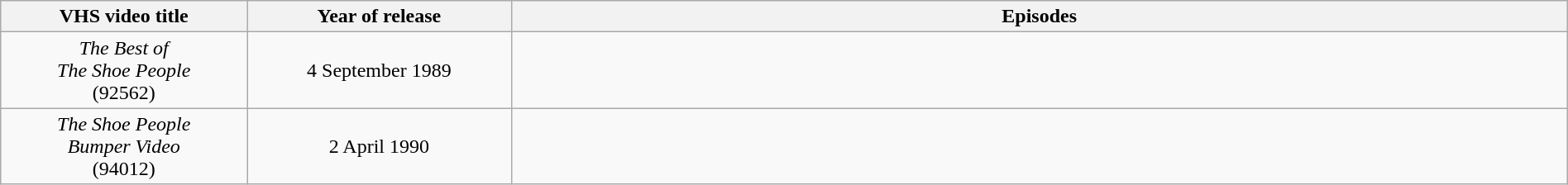<table class="wikitable" style="text-align:center; width:100%;">
<tr>
<th style="width:14%;">VHS video title</th>
<th style="width:15%;">Year of release</th>
<th style="width:60%;">Episodes</th>
</tr>
<tr>
<td><em>The Best of<br>The Shoe People</em><br>(92562)</td>
<td style="text-align:center;">4 September 1989</td>
<td style="text-align:center;"></td>
</tr>
<tr>
<td><em>The Shoe People<br>Bumper Video</em><br>(94012)</td>
<td style="text-align:center;">2 April 1990</td>
<td style="text-align:center;"></td>
</tr>
</table>
